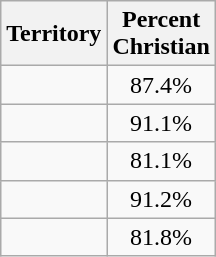<table class="wikitable sortable">
<tr valign="top">
<th style="vertical-align:middle;"><strong>Territory</strong></th>
<th>Percent<br>Christian</th>
</tr>
<tr>
<td align=left></td>
<td align=center>87.4%</td>
</tr>
<tr>
<td align=left></td>
<td align=center>91.1%</td>
</tr>
<tr>
<td align=left></td>
<td align=center>81.1%</td>
</tr>
<tr>
<td align=left></td>
<td align=center>91.2%</td>
</tr>
<tr>
<td align=left></td>
<td align=center>81.8%</td>
</tr>
</table>
